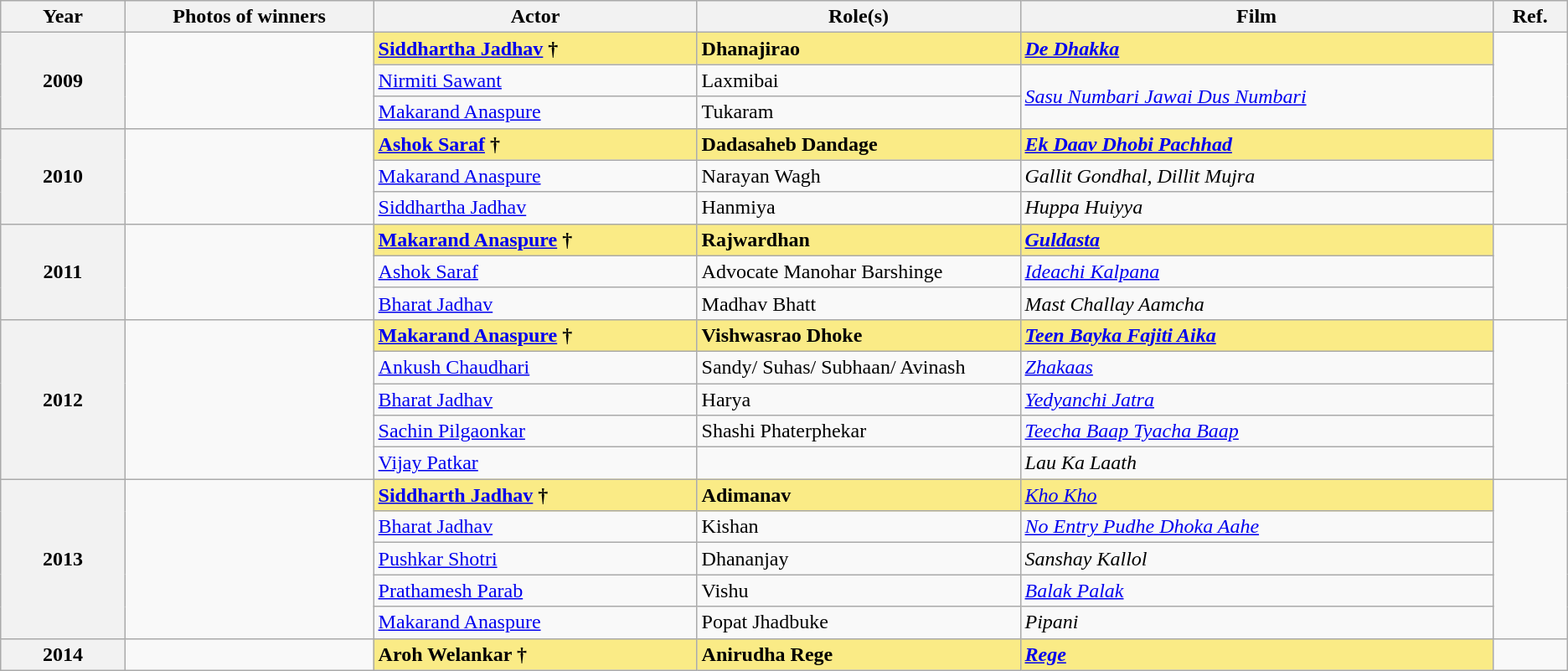<table class="wikitable sortable" style="text-align:left;">
<tr>
<th scope="col" style="width:5%; text-align:center;">Year</th>
<th scope="col" style="width:10%;text-align:center;">Photos of winners</th>
<th scope="col" style="width:13%;text-align:center;">Actor</th>
<th scope="col" style="width:13%;text-align:center;">Role(s)</th>
<th scope="col" style="width:19%;text-align:center;">Film</th>
<th scope="col" style="width:3%;text-align:center;">Ref.</th>
</tr>
<tr>
<th scope="row" rowspan=3 style="text-align:center">2009</th>
<td rowspan=3 style="text-align:center"></td>
<td style="background:#FAEB86;"><strong><a href='#'>Siddhartha Jadhav</a> †</strong></td>
<td style="background:#FAEB86;"><strong>Dhanajirao</strong></td>
<td style="background:#FAEB86;"><strong><em><a href='#'>De Dhakka</a></em></strong></td>
<td rowspan="3"></td>
</tr>
<tr>
<td><a href='#'>Nirmiti Sawant</a></td>
<td>Laxmibai</td>
<td rowspan="2"><em><a href='#'>Sasu Numbari Jawai Dus Numbari</a></em></td>
</tr>
<tr>
<td><a href='#'>Makarand Anaspure</a></td>
<td>Tukaram</td>
</tr>
<tr>
<th rowspan="3" scope="row" style="text-align:center">2010</th>
<td rowspan="3" style="text-align:center"></td>
<td style="background:#FAEB86;"><strong><a href='#'>Ashok Saraf</a> †</strong></td>
<td style="background:#FAEB86;"><strong>Dadasaheb Dandage</strong></td>
<td style="background:#FAEB86;"><strong><em><a href='#'>Ek Daav Dhobi Pachhad</a></em></strong></td>
<td rowspan="3"></td>
</tr>
<tr>
<td><a href='#'>Makarand Anaspure</a></td>
<td>Narayan Wagh</td>
<td><em>Gallit Gondhal, Dillit Mujra</em></td>
</tr>
<tr>
<td><a href='#'>Siddhartha Jadhav</a></td>
<td>Hanmiya</td>
<td><em>Huppa Huiyya</em></td>
</tr>
<tr>
<th rowspan="3" scope="row" style="text-align:center">2011</th>
<td rowspan="3" style="text-align:center"></td>
<td style="background:#FAEB86;"><strong><a href='#'>Makarand Anaspure</a> †</strong></td>
<td style="background:#FAEB86;"><strong>Rajwardhan</strong></td>
<td style="background:#FAEB86;"><strong><em><a href='#'>Guldasta</a></em></strong></td>
<td rowspan="3"></td>
</tr>
<tr>
<td><a href='#'>Ashok Saraf</a></td>
<td>Advocate Manohar Barshinge</td>
<td><em><a href='#'>Ideachi Kalpana</a></em></td>
</tr>
<tr>
<td><a href='#'>Bharat Jadhav</a></td>
<td>Madhav Bhatt</td>
<td><em>Mast Challay Aamcha</em></td>
</tr>
<tr>
<th rowspan="5" scope="row" style="text-align:center">2012</th>
<td rowspan="5" style="text-align:center"></td>
<td style="background:#FAEB86;"><strong><a href='#'>Makarand Anaspure</a></strong> <strong>†</strong></td>
<td style="background:#FAEB86;"><strong>Vishwasrao Dhoke</strong></td>
<td style="background:#FAEB86;"><strong><em><a href='#'>Teen Bayka Fajiti Aika</a></em></strong></td>
<td rowspan="5"></td>
</tr>
<tr>
<td><a href='#'>Ankush Chaudhari</a></td>
<td>Sandy/ Suhas/ Subhaan/ Avinash</td>
<td><em><a href='#'>Zhakaas</a></em></td>
</tr>
<tr>
<td><a href='#'>Bharat Jadhav</a></td>
<td>Harya</td>
<td><em><a href='#'>Yedyanchi Jatra</a></em></td>
</tr>
<tr>
<td><a href='#'>Sachin Pilgaonkar</a></td>
<td>Shashi Phaterphekar</td>
<td><em><a href='#'>Teecha Baap Tyacha Baap</a></em></td>
</tr>
<tr>
<td><a href='#'>Vijay Patkar</a></td>
<td></td>
<td><em>Lau Ka Laath</em></td>
</tr>
<tr>
<th rowspan="5" scope="row" style="text-align:center">2013</th>
<td rowspan="5" style="text-align:center"></td>
<td style="background:#FAEB86;"><strong><a href='#'>Siddharth Jadhav</a> †</strong></td>
<td style="background:#FAEB86;"><strong>Adimanav</strong></td>
<td style="background:#FAEB86;"><a href='#'><em>Kho Kho</em></a></td>
<td rowspan="5"></td>
</tr>
<tr>
<td><a href='#'>Bharat Jadhav</a></td>
<td>Kishan</td>
<td><a href='#'><em>No Entry Pudhe Dhoka Aahe</em></a></td>
</tr>
<tr>
<td><a href='#'>Pushkar Shotri</a></td>
<td>Dhananjay</td>
<td><em>Sanshay Kallol</em></td>
</tr>
<tr>
<td><a href='#'>Prathamesh Parab</a></td>
<td>Vishu</td>
<td><em><a href='#'>Balak Palak</a></em></td>
</tr>
<tr>
<td><a href='#'>Makarand Anaspure</a></td>
<td>Popat Jhadbuke</td>
<td><em>Pipani</em></td>
</tr>
<tr>
<th scope="row" style="text-align:center">2014</th>
<td style="text-align:center"></td>
<td style="background:#FAEB86;"><strong>Aroh Welankar †</strong></td>
<td style="background:#FAEB86;"><strong>Anirudha Rege</strong></td>
<td style="background:#FAEB86;"><strong><em><a href='#'>Rege</a></em></strong></td>
<td></td>
</tr>
</table>
